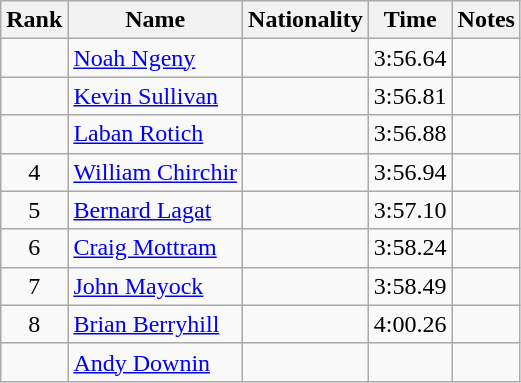<table class="wikitable sortable" style="text-align:center">
<tr>
<th>Rank</th>
<th>Name</th>
<th>Nationality</th>
<th>Time</th>
<th>Notes</th>
</tr>
<tr>
<td></td>
<td align=left><a href='#'>Noah Ngeny</a></td>
<td align=left></td>
<td>3:56.64</td>
<td></td>
</tr>
<tr>
<td></td>
<td align=left><a href='#'>Kevin Sullivan</a></td>
<td align=left></td>
<td>3:56.81</td>
<td></td>
</tr>
<tr>
<td></td>
<td align=left><a href='#'>Laban Rotich</a></td>
<td align=left></td>
<td>3:56.88</td>
<td></td>
</tr>
<tr>
<td>4</td>
<td align=left><a href='#'>William Chirchir</a></td>
<td align=left></td>
<td>3:56.94</td>
<td></td>
</tr>
<tr>
<td>5</td>
<td align=left><a href='#'>Bernard Lagat</a></td>
<td align=left></td>
<td>3:57.10</td>
<td></td>
</tr>
<tr>
<td>6</td>
<td align=left><a href='#'>Craig Mottram</a></td>
<td align=left></td>
<td>3:58.24</td>
<td></td>
</tr>
<tr>
<td>7</td>
<td align=left><a href='#'>John Mayock</a></td>
<td align=left></td>
<td>3:58.49</td>
<td></td>
</tr>
<tr>
<td>8</td>
<td align=left><a href='#'>Brian Berryhill</a></td>
<td align=left></td>
<td>4:00.26</td>
<td></td>
</tr>
<tr>
<td></td>
<td align=left><a href='#'>Andy Downin</a></td>
<td align=left></td>
<td></td>
<td></td>
</tr>
</table>
